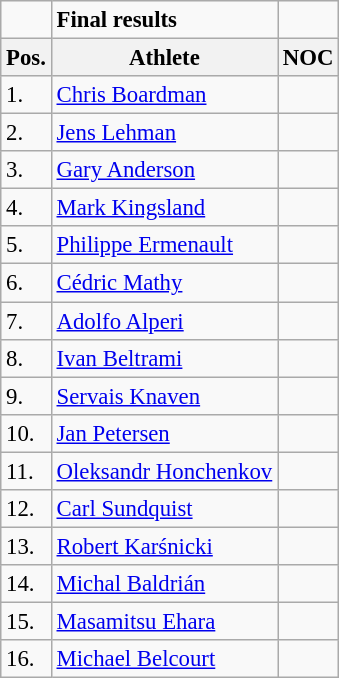<table class="wikitable" style="font-size:95%;">
<tr>
<td></td>
<td><strong>Final results</strong></td>
</tr>
<tr>
<th>Pos.</th>
<th>Athlete</th>
<th>NOC</th>
</tr>
<tr>
<td>1.</td>
<td><a href='#'>Chris Boardman</a></td>
<td></td>
</tr>
<tr>
<td>2.</td>
<td><a href='#'>Jens Lehman</a></td>
<td></td>
</tr>
<tr>
<td>3.</td>
<td><a href='#'>Gary Anderson</a></td>
<td></td>
</tr>
<tr>
<td>4.</td>
<td><a href='#'>Mark Kingsland</a></td>
<td></td>
</tr>
<tr>
<td>5.</td>
<td><a href='#'>Philippe Ermenault</a></td>
<td></td>
</tr>
<tr>
<td>6.</td>
<td><a href='#'>Cédric Mathy</a></td>
<td></td>
</tr>
<tr>
<td>7.</td>
<td><a href='#'>Adolfo Alperi</a></td>
<td></td>
</tr>
<tr>
<td>8.</td>
<td><a href='#'>Ivan Beltrami</a></td>
<td></td>
</tr>
<tr>
<td>9.</td>
<td><a href='#'>Servais Knaven</a></td>
<td></td>
</tr>
<tr>
<td>10.</td>
<td><a href='#'>Jan Petersen</a></td>
<td></td>
</tr>
<tr>
<td>11.</td>
<td><a href='#'>Oleksandr Honchenkov</a></td>
<td></td>
</tr>
<tr>
<td>12.</td>
<td><a href='#'>Carl Sundquist</a></td>
<td></td>
</tr>
<tr>
<td>13.</td>
<td><a href='#'>Robert Karśnicki</a></td>
<td></td>
</tr>
<tr>
<td>14.</td>
<td><a href='#'>Michal Baldrián</a></td>
<td></td>
</tr>
<tr>
<td>15.</td>
<td><a href='#'>Masamitsu Ehara</a></td>
<td></td>
</tr>
<tr>
<td>16.</td>
<td><a href='#'>Michael Belcourt</a></td>
<td></td>
</tr>
</table>
